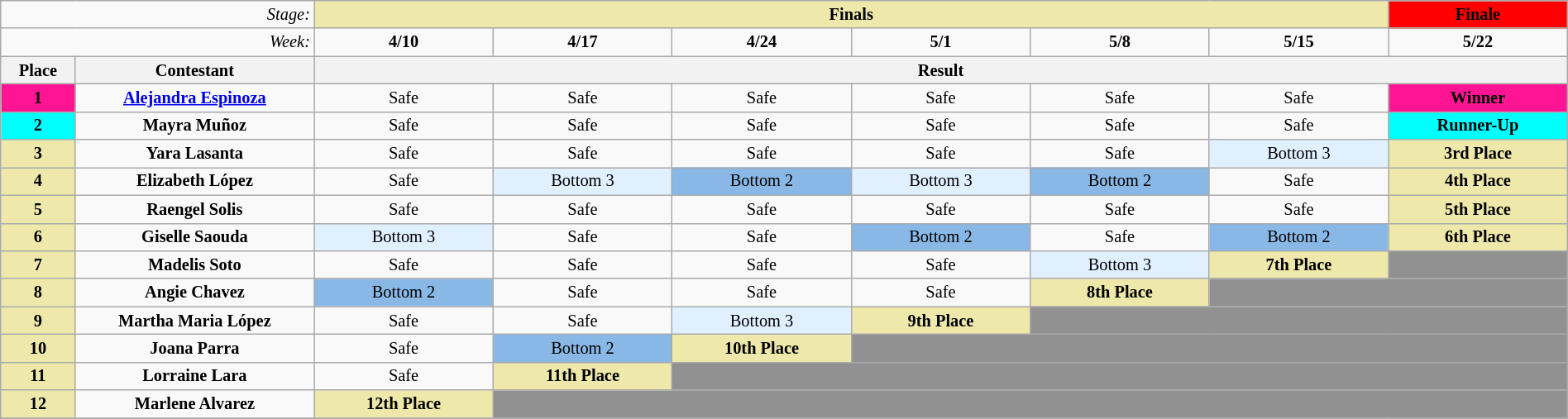<table class="wikitable" style="margin:1em auto; text-align:center;  font-size:85%">
<tr>
<td colspan=2  align="right"><em>Stage:</em></td>
<td colspan="6"  bgcolor="palegoldenrod" align="Center"><strong>Finals</strong></td>
<td colspan="1"  bgcolor="Red" align="Center"><strong>Finale</strong></td>
</tr>
<tr>
<td colspan="2"  align="right"><em>Week:</em></td>
<td align="center" width=6%><strong>4/10</strong></td>
<td align="center" width=6%><strong>4/17 </strong></td>
<td align="center" width=6%><strong>4/24</strong></td>
<td align="center" width=6%><strong>5/1</strong></td>
<td align="center" width=6%><strong>5/8</strong></td>
<td align="center" width=6%><strong>5/15</strong></td>
<td align="center" width=6%><strong>5/22</strong></td>
</tr>
<tr>
<th width="2%">Place</th>
<th colspan="1"  align="center">Contestant</th>
<th colspan="7"  align="center">Result</th>
</tr>
<tr>
<td bgcolor="deeppink"  align="center"><strong>1</strong></td>
<td width="8%"><strong><a href='#'>Alejandra Espinoza</a></strong></td>
<td>Safe</td>
<td>Safe</td>
<td>Safe</td>
<td>Safe</td>
<td>Safe</td>
<td>Safe</td>
<td bgcolor="deeppink"  align="center"><strong>Winner</strong></td>
</tr>
<tr>
<td bgcolor="cyan"  align="center"><strong>2</strong></td>
<td><strong>Mayra Muñoz</strong></td>
<td>Safe</td>
<td>Safe</td>
<td>Safe</td>
<td>Safe</td>
<td>Safe</td>
<td>Safe</td>
<td bgcolor="cyan"  align="center"><strong>Runner-Up</strong></td>
</tr>
<tr>
<td bgcolor="palegoldenrod"  align="center"><strong>3</strong></td>
<td><strong>Yara Lasanta</strong></td>
<td>Safe</td>
<td>Safe</td>
<td>Safe</td>
<td>Safe</td>
<td>Safe</td>
<td bgcolor="#E0F0FF">Bottom 3</td>
<td bgcolor="#EEE8AA"  align="center"><strong>3rd Place</strong></td>
</tr>
<tr>
<td bgcolor="palegoldenrod"  align="center"><strong>4</strong></td>
<td><strong>Elizabeth López</strong></td>
<td>Safe</td>
<td bgcolor="#E0F0FF">Bottom 3</td>
<td bgcolor="#8AB8E6">Bottom 2</td>
<td bgcolor="#E0F0FF">Bottom 3</td>
<td bgcolor="#8AB8E6">Bottom 2</td>
<td>Safe</td>
<td bgcolor="#EEE8AA"  align="center"><strong>4th Place</strong></td>
</tr>
<tr>
<td bgcolor="palegoldenrod"  align="center"><strong>5</strong></td>
<td><strong>Raengel Solis</strong></td>
<td>Safe</td>
<td>Safe</td>
<td>Safe</td>
<td>Safe</td>
<td>Safe</td>
<td>Safe</td>
<td bgcolor="#EEE8AA"  align="center"><strong>5th Place</strong></td>
</tr>
<tr>
<td bgcolor="palegoldenrod"  align="center"><strong>6</strong></td>
<td><strong>Giselle Saouda</strong></td>
<td bgcolor="#E0F0FF">Bottom 3</td>
<td>Safe</td>
<td>Safe</td>
<td bgcolor="#8AB8E6">Bottom 2</td>
<td>Safe</td>
<td bgcolor="#8AB8E6">Bottom 2</td>
<td bgcolor="#EEE8AA"  align="center"><strong>6th Place</strong></td>
</tr>
<tr>
<td align="center"  bgcolor="palegoldenrod"><strong>7</strong></td>
<td><strong>Madelis Soto</strong></td>
<td>Safe</td>
<td>Safe</td>
<td>Safe</td>
<td>Safe</td>
<td bgcolor="#E0F0FF">Bottom 3</td>
<td bgcolor="#EEE8AA"  align="center"><strong>7th Place</strong></td>
<td style="background:#919191"  colspan=1></td>
</tr>
<tr>
<td align="center"  bgcolor="palegoldenrod"><strong>8</strong></td>
<td><strong>Angie Chavez</strong></td>
<td bgcolor="#8AB8E6">Bottom 2</td>
<td>Safe</td>
<td>Safe</td>
<td>Safe</td>
<td bgcolor="#EEE8AA"  align="center"><strong>8th Place</strong></td>
<td style="background:#919191"  colspan=2></td>
</tr>
<tr>
<td align="center"  bgcolor="palegoldenrod"><strong>9</strong></td>
<td><strong>Martha Maria López</strong></td>
<td>Safe</td>
<td>Safe</td>
<td bgcolor="#E0F0FF">Bottom 3</td>
<td bgcolor="#EEE8AA"  align="center"><strong>9th Place</strong></td>
<td style="background:#919191"  colspan=3></td>
</tr>
<tr>
<td align="center"  bgcolor="palegoldenrod"><strong>10</strong></td>
<td><strong>Joana Parra</strong></td>
<td>Safe</td>
<td bgcolor="#8AB8E6">Bottom 2</td>
<td bgcolor="#EEE8AA"  align="center"><strong>10th Place</strong></td>
<td style="background:#919191"  colspan=4></td>
</tr>
<tr>
<td align="center"  bgcolor="palegoldenrod"><strong>11</strong></td>
<td><strong>Lorraine Lara</strong></td>
<td>Safe</td>
<td bgcolor="#EEE8AA"  align="center"><strong>11th Place</strong></td>
<td style="background:#919191"  colspan=5></td>
</tr>
<tr>
<td align="center"  bgcolor="palegoldenrod"><strong>12</strong></td>
<td><strong>Marlene Alvarez</strong></td>
<td bgcolor="#EEE8AA"  align="center"><strong>12th Place</strong></td>
<td style="background:#919191"  colspan=6></td>
</tr>
<tr>
</tr>
</table>
